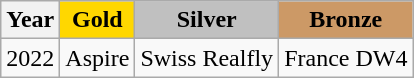<table class="wikitable">
<tr>
<th>Year</th>
<th style=background-color:gold>Gold</th>
<th style=background-color:silver>Silver</th>
<th style=background-color:#c96>Bronze</th>
</tr>
<tr>
<td>2022</td>
<td> Aspire</td>
<td> Swiss Realfly</td>
<td> France DW4</td>
</tr>
</table>
